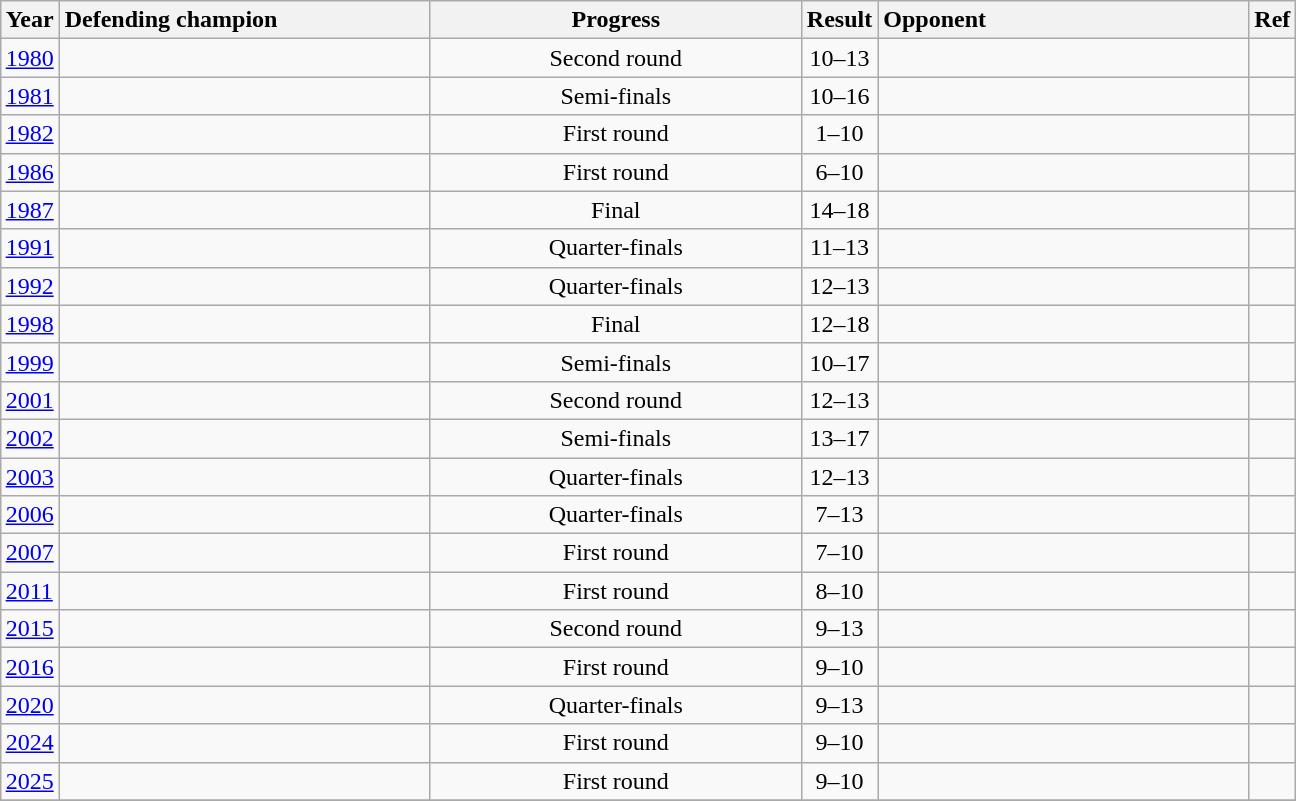<table class="wikitable" style="text-align: center; margin: auto">
<tr>
<th>Year</th>
<th style="width: 15em; text-align:left;">Defending champion</th>
<th style="width: 15em;">Progress</th>
<th>Result</th>
<th style="width: 15em; text-align:left;">Opponent</th>
<th>Ref</th>
</tr>
<tr>
<td style="text-align:left;"><a href='#'>1980</a></td>
<td style="text-align:left;"></td>
<td>Second round</td>
<td>10–13</td>
<td style="text-align:left;"></td>
<td></td>
</tr>
<tr>
<td style="text-align:left;"><a href='#'>1981</a></td>
<td style="text-align:left;"></td>
<td>Semi-finals</td>
<td>10–16</td>
<td style="text-align:left;"></td>
<td></td>
</tr>
<tr>
<td style="text-align:left;"><a href='#'>1982</a></td>
<td style="text-align:left;"></td>
<td>First round</td>
<td>1–10</td>
<td style="text-align:left;"></td>
<td></td>
</tr>
<tr>
<td style="text-align:left;"><a href='#'>1986</a></td>
<td style="text-align:left;"></td>
<td>First round</td>
<td>6–10</td>
<td style="text-align:left;"></td>
<td></td>
</tr>
<tr>
<td style="text-align:left;"><a href='#'>1987</a></td>
<td style="text-align:left;"></td>
<td>Final</td>
<td>14–18</td>
<td style="text-align:left;"></td>
<td></td>
</tr>
<tr>
<td style="text-align:left;"><a href='#'>1991</a></td>
<td style="text-align:left;"></td>
<td>Quarter-finals</td>
<td>11–13</td>
<td style="text-align:left;"></td>
<td></td>
</tr>
<tr>
<td style="text-align:left;"><a href='#'>1992</a></td>
<td style="text-align:left;"></td>
<td>Quarter-finals</td>
<td>12–13</td>
<td style="text-align:left;"></td>
<td></td>
</tr>
<tr>
<td style="text-align:left;"><a href='#'>1998</a></td>
<td style="text-align:left;"></td>
<td>Final</td>
<td>12–18</td>
<td style="text-align:left;"></td>
<td></td>
</tr>
<tr>
<td style="text-align:left;"><a href='#'>1999</a></td>
<td style="text-align:left;"></td>
<td>Semi-finals</td>
<td>10–17</td>
<td style="text-align:left;"></td>
<td></td>
</tr>
<tr>
<td style="text-align:left;"><a href='#'>2001</a></td>
<td style="text-align:left;"></td>
<td>Second round</td>
<td>12–13</td>
<td style="text-align:left;"></td>
<td></td>
</tr>
<tr>
<td style="text-align:left;"><a href='#'>2002</a></td>
<td style="text-align:left;"></td>
<td>Semi-finals</td>
<td>13–17</td>
<td style="text-align:left;"></td>
<td></td>
</tr>
<tr>
<td style="text-align:left;"><a href='#'>2003</a></td>
<td style="text-align:left;"></td>
<td>Quarter-finals</td>
<td>12–13</td>
<td style="text-align:left;"></td>
<td></td>
</tr>
<tr>
<td style="text-align:left;"><a href='#'>2006</a></td>
<td style="text-align:left;"></td>
<td>Quarter-finals</td>
<td>7–13</td>
<td style="text-align:left;"></td>
<td></td>
</tr>
<tr>
<td style="text-align:left;"><a href='#'>2007</a></td>
<td style="text-align:left;"></td>
<td>First round</td>
<td>7–10</td>
<td style="text-align:left;"></td>
<td></td>
</tr>
<tr>
<td style="text-align:left;"><a href='#'>2011</a></td>
<td style="text-align:left;"></td>
<td>First round</td>
<td>8–10</td>
<td style="text-align:left;"></td>
<td></td>
</tr>
<tr>
<td style="text-align:left;"><a href='#'>2015</a></td>
<td style="text-align:left;"></td>
<td>Second round</td>
<td>9–13</td>
<td style="text-align:left;"></td>
<td></td>
</tr>
<tr>
<td style="text-align:left;"><a href='#'>2016</a></td>
<td style="text-align:left;"></td>
<td>First round</td>
<td>9–10</td>
<td style="text-align:left;"></td>
<td></td>
</tr>
<tr>
<td style="text-align:left;"><a href='#'>2020</a></td>
<td style="text-align:left;"></td>
<td>Quarter-finals</td>
<td>9–13</td>
<td style="text-align:left;"></td>
<td></td>
</tr>
<tr>
<td style="text-align:left;"><a href='#'>2024</a></td>
<td style="text-align:left;"></td>
<td>First round</td>
<td>9–10</td>
<td style="text-align:left;"></td>
<td></td>
</tr>
<tr>
<td style="text-align:left;"><a href='#'>2025</a></td>
<td style="text-align:left;"></td>
<td>First round</td>
<td>9–10</td>
<td style="text-align:left;"></td>
<td></td>
</tr>
<tr>
</tr>
</table>
